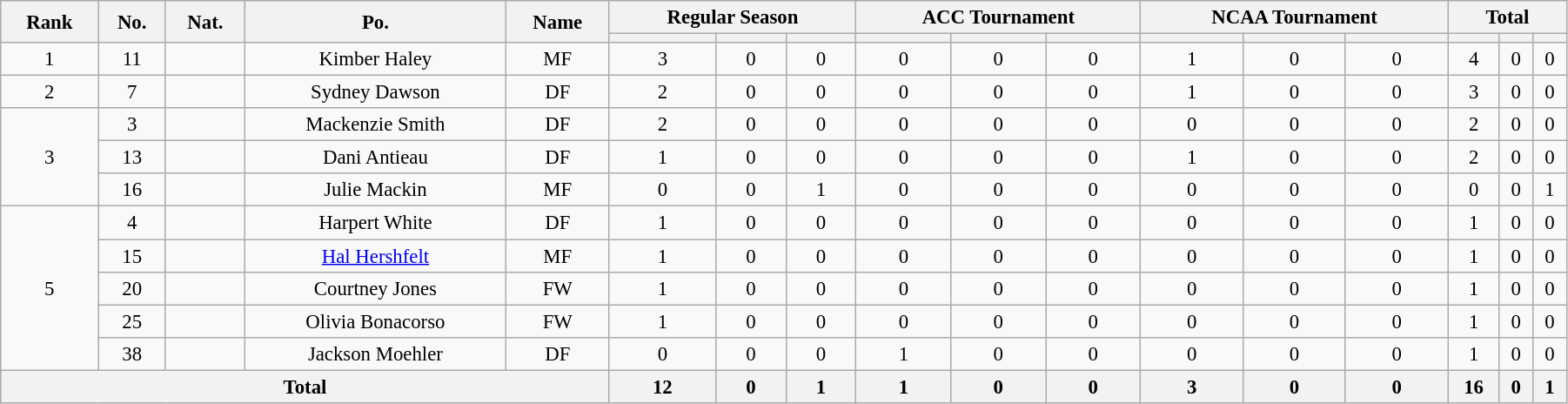<table class="wikitable" style="text-align:center; font-size:95%; width:95%;">
<tr>
<th rowspan=2>Rank</th>
<th rowspan=2>No.</th>
<th rowspan=2>Nat.</th>
<th rowspan=2>Po.</th>
<th rowspan=2>Name</th>
<th colspan=3>Regular Season</th>
<th colspan=3>ACC Tournament</th>
<th colspan=3>NCAA Tournament</th>
<th colspan=3>Total</th>
</tr>
<tr>
<th></th>
<th></th>
<th></th>
<th></th>
<th></th>
<th></th>
<th></th>
<th></th>
<th></th>
<th></th>
<th></th>
<th></th>
</tr>
<tr>
<td>1</td>
<td>11</td>
<td></td>
<td>Kimber Haley</td>
<td>MF</td>
<td>3</td>
<td>0</td>
<td>0</td>
<td>0</td>
<td 0>0</td>
<td>0</td>
<td>1</td>
<td>0</td>
<td>0</td>
<td>4</td>
<td>0</td>
<td>0</td>
</tr>
<tr>
<td>2</td>
<td>7</td>
<td></td>
<td>Sydney Dawson</td>
<td>DF</td>
<td>2</td>
<td>0</td>
<td>0</td>
<td>0</td>
<td 0>0</td>
<td>0</td>
<td>1</td>
<td>0</td>
<td>0</td>
<td>3</td>
<td>0</td>
<td>0</td>
</tr>
<tr>
<td rowspan=3>3</td>
<td>3</td>
<td></td>
<td>Mackenzie Smith</td>
<td>DF</td>
<td>2</td>
<td>0</td>
<td>0</td>
<td>0</td>
<td 0>0</td>
<td>0</td>
<td>0</td>
<td>0</td>
<td>0</td>
<td>2</td>
<td>0</td>
<td>0</td>
</tr>
<tr>
<td>13</td>
<td></td>
<td>Dani Antieau</td>
<td>DF</td>
<td>1</td>
<td>0</td>
<td>0</td>
<td>0</td>
<td 0>0</td>
<td>0</td>
<td>1</td>
<td>0</td>
<td>0</td>
<td>2</td>
<td>0</td>
<td>0</td>
</tr>
<tr>
<td>16</td>
<td></td>
<td>Julie Mackin</td>
<td>MF</td>
<td>0</td>
<td>0</td>
<td>1</td>
<td>0</td>
<td 0>0</td>
<td>0</td>
<td>0</td>
<td>0</td>
<td>0</td>
<td>0</td>
<td>0</td>
<td>1</td>
</tr>
<tr>
<td rowspan=5>5</td>
<td>4</td>
<td></td>
<td>Harpert White</td>
<td>DF</td>
<td>1</td>
<td>0</td>
<td>0</td>
<td>0</td>
<td 0>0</td>
<td>0</td>
<td>0</td>
<td>0</td>
<td>0</td>
<td>1</td>
<td>0</td>
<td>0</td>
</tr>
<tr>
<td>15</td>
<td></td>
<td><a href='#'>Hal Hershfelt</a></td>
<td>MF</td>
<td>1</td>
<td>0</td>
<td>0</td>
<td>0</td>
<td 0>0</td>
<td>0</td>
<td>0</td>
<td>0</td>
<td>0</td>
<td>1</td>
<td>0</td>
<td>0</td>
</tr>
<tr>
<td>20</td>
<td></td>
<td>Courtney Jones</td>
<td>FW</td>
<td>1</td>
<td>0</td>
<td>0</td>
<td>0</td>
<td 0>0</td>
<td>0</td>
<td>0</td>
<td>0</td>
<td>0</td>
<td>1</td>
<td>0</td>
<td>0</td>
</tr>
<tr>
<td>25</td>
<td></td>
<td>Olivia Bonacorso</td>
<td>FW</td>
<td>1</td>
<td>0</td>
<td>0</td>
<td>0</td>
<td 0>0</td>
<td>0</td>
<td>0</td>
<td>0</td>
<td>0</td>
<td>1</td>
<td>0</td>
<td>0</td>
</tr>
<tr>
<td>38</td>
<td></td>
<td>Jackson Moehler</td>
<td>DF</td>
<td>0</td>
<td>0</td>
<td>0</td>
<td>1</td>
<td 0>0</td>
<td>0</td>
<td>0</td>
<td>0</td>
<td>0</td>
<td>1</td>
<td>0</td>
<td>0</td>
</tr>
<tr>
<th colspan=5>Total</th>
<th>12</th>
<th>0</th>
<th>1</th>
<th>1</th>
<th>0</th>
<th>0</th>
<th>3</th>
<th>0</th>
<th>0</th>
<th>16</th>
<th>0</th>
<th>1</th>
</tr>
</table>
